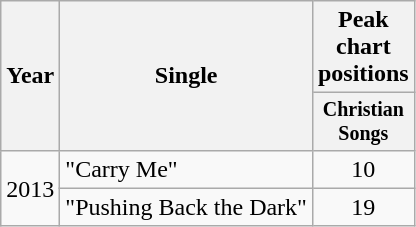<table class="wikitable" style="text-align:center;">
<tr>
<th rowspan=2>Year</th>
<th rowspan=2>Single</th>
<th colspan=6>Peak chart positions</th>
</tr>
<tr style="font-size:smaller;">
<th width=40>Christian Songs</th>
</tr>
<tr>
<td rowspan="2">2013</td>
<td align="left">"Carry Me"</td>
<td>10</td>
</tr>
<tr>
<td align="left">"Pushing Back the Dark"</td>
<td>19</td>
</tr>
</table>
